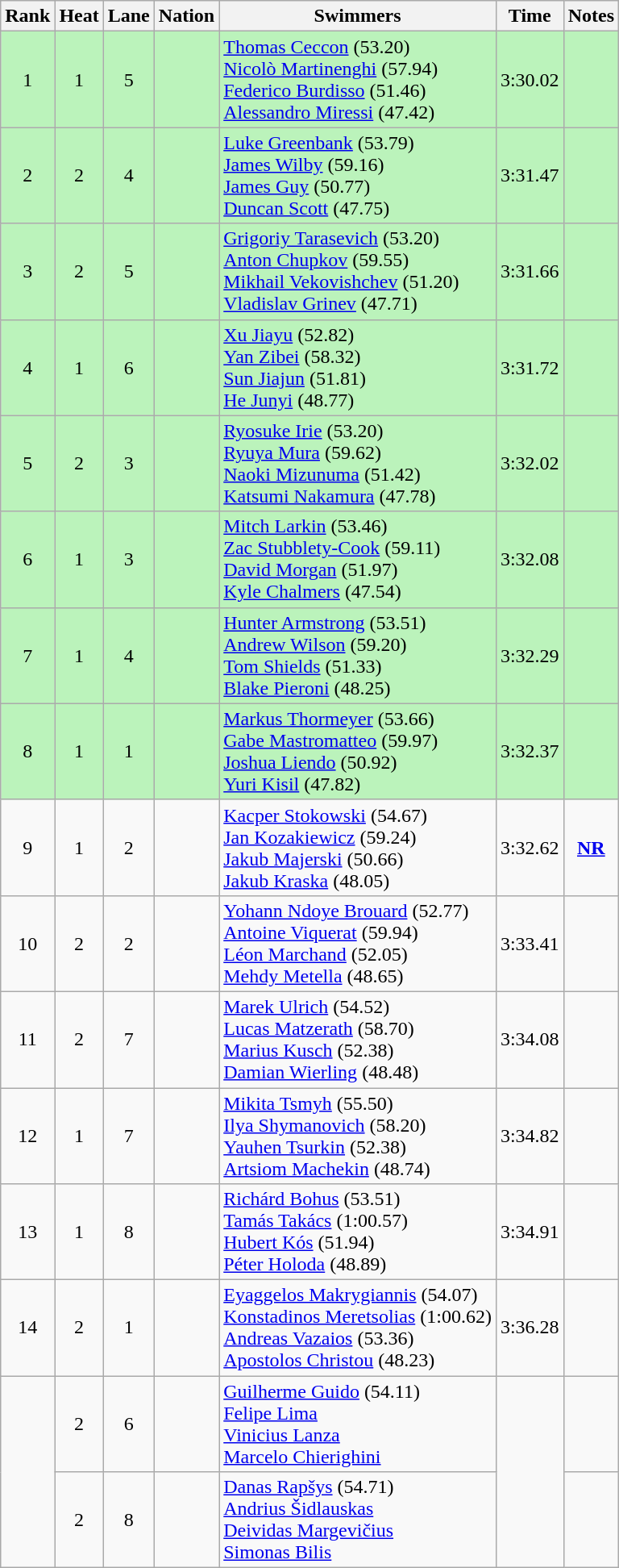<table class="wikitable sortable" style="text-align:center">
<tr>
<th>Rank</th>
<th>Heat</th>
<th>Lane</th>
<th>Nation</th>
<th>Swimmers</th>
<th>Time</th>
<th>Notes</th>
</tr>
<tr bgcolor=bbf3bb>
<td>1</td>
<td>1</td>
<td>5</td>
<td align=left></td>
<td align=left><a href='#'>Thomas Ceccon</a> (53.20)<br><a href='#'>Nicolò Martinenghi</a> (57.94)<br><a href='#'>Federico Burdisso</a> (51.46)<br><a href='#'>Alessandro Miressi</a> (47.42)</td>
<td>3:30.02</td>
<td></td>
</tr>
<tr bgcolor=bbf3bb>
<td>2</td>
<td>2</td>
<td>4</td>
<td align=left></td>
<td align=left><a href='#'>Luke Greenbank</a> (53.79)<br><a href='#'>James Wilby</a> (59.16)<br><a href='#'>James Guy</a> (50.77)<br><a href='#'>Duncan Scott</a> (47.75)</td>
<td>3:31.47</td>
<td></td>
</tr>
<tr bgcolor=bbf3bb>
<td>3</td>
<td>2</td>
<td>5</td>
<td align=left></td>
<td align=left><a href='#'>Grigoriy Tarasevich</a> (53.20)<br><a href='#'>Anton Chupkov</a> (59.55)<br><a href='#'>Mikhail Vekovishchev</a> (51.20)<br><a href='#'>Vladislav Grinev</a> (47.71)</td>
<td>3:31.66</td>
<td></td>
</tr>
<tr bgcolor=bbf3bb>
<td>4</td>
<td>1</td>
<td>6</td>
<td align=left></td>
<td align=left><a href='#'>Xu Jiayu</a> (52.82)<br><a href='#'>Yan Zibei</a> (58.32)<br><a href='#'>Sun Jiajun</a> (51.81)<br><a href='#'>He Junyi</a> (48.77)</td>
<td>3:31.72</td>
<td></td>
</tr>
<tr bgcolor=bbf3bb>
<td>5</td>
<td>2</td>
<td>3</td>
<td align=left></td>
<td align=left><a href='#'>Ryosuke Irie</a> (53.20)<br><a href='#'>Ryuya Mura</a> (59.62)<br><a href='#'>Naoki Mizunuma</a> (51.42)<br><a href='#'>Katsumi Nakamura</a> (47.78)</td>
<td>3:32.02</td>
<td></td>
</tr>
<tr bgcolor=bbf3bb>
<td>6</td>
<td>1</td>
<td>3</td>
<td align=left></td>
<td align=left><a href='#'>Mitch Larkin</a> (53.46)<br><a href='#'>Zac Stubblety-Cook</a> (59.11)<br><a href='#'>David Morgan</a> (51.97)<br><a href='#'>Kyle Chalmers</a> (47.54)</td>
<td>3:32.08</td>
<td></td>
</tr>
<tr bgcolor=bbf3bb>
<td>7</td>
<td>1</td>
<td>4</td>
<td align=left></td>
<td align=left><a href='#'>Hunter Armstrong</a> (53.51)<br><a href='#'>Andrew Wilson</a> (59.20)<br><a href='#'>Tom Shields</a> (51.33)<br><a href='#'>Blake Pieroni</a> (48.25)</td>
<td>3:32.29</td>
<td></td>
</tr>
<tr bgcolor=bbf3bb>
<td>8</td>
<td>1</td>
<td>1</td>
<td align=left></td>
<td align=left><a href='#'>Markus Thormeyer</a> (53.66)<br><a href='#'>Gabe Mastromatteo</a> (59.97)<br><a href='#'>Joshua Liendo</a> (50.92)<br><a href='#'>Yuri Kisil</a> (47.82)</td>
<td>3:32.37</td>
<td></td>
</tr>
<tr>
<td>9</td>
<td>1</td>
<td>2</td>
<td align=left></td>
<td align=left><a href='#'>Kacper Stokowski</a> (54.67)<br><a href='#'>Jan Kozakiewicz</a> (59.24)<br><a href='#'>Jakub Majerski</a> (50.66)<br><a href='#'>Jakub Kraska</a> (48.05)</td>
<td>3:32.62</td>
<td><strong><a href='#'>NR</a></strong></td>
</tr>
<tr>
<td>10</td>
<td>2</td>
<td>2</td>
<td align=left></td>
<td align=left><a href='#'>Yohann Ndoye Brouard</a> (52.77)<br><a href='#'>Antoine Viquerat</a> (59.94)<br><a href='#'>Léon Marchand</a> (52.05)<br><a href='#'>Mehdy Metella</a> (48.65)</td>
<td>3:33.41</td>
<td></td>
</tr>
<tr>
<td>11</td>
<td>2</td>
<td>7</td>
<td align=left></td>
<td align=left><a href='#'>Marek Ulrich</a> (54.52)<br><a href='#'>Lucas Matzerath</a> (58.70)<br><a href='#'>Marius Kusch</a> (52.38)<br><a href='#'>Damian Wierling</a> (48.48)</td>
<td>3:34.08</td>
<td></td>
</tr>
<tr>
<td>12</td>
<td>1</td>
<td>7</td>
<td align=left></td>
<td align=left><a href='#'>Mikita Tsmyh</a> (55.50)<br><a href='#'>Ilya Shymanovich</a> (58.20)<br><a href='#'>Yauhen Tsurkin</a> (52.38)<br><a href='#'>Artsiom Machekin</a> (48.74)</td>
<td>3:34.82</td>
<td></td>
</tr>
<tr>
<td>13</td>
<td>1</td>
<td>8</td>
<td align=left></td>
<td align=left><a href='#'>Richárd Bohus</a> (53.51)<br><a href='#'>Tamás Takács</a> (1:00.57)<br><a href='#'>Hubert Kós</a> (51.94)<br><a href='#'>Péter Holoda</a> (48.89)</td>
<td>3:34.91</td>
<td></td>
</tr>
<tr>
<td>14</td>
<td>2</td>
<td>1</td>
<td align=left></td>
<td align=left><a href='#'>Eyaggelos Makrygiannis</a> (54.07)<br><a href='#'>Konstadinos Meretsolias</a> (1:00.62)<br><a href='#'>Andreas Vazaios</a> (53.36)<br><a href='#'>Apostolos Christou</a> (48.23)</td>
<td>3:36.28</td>
<td></td>
</tr>
<tr>
<td rowspan=2></td>
<td>2</td>
<td>6</td>
<td align=left></td>
<td align=left><a href='#'>Guilherme Guido</a> (54.11)<br><a href='#'>Felipe Lima</a><br><a href='#'>Vinicius Lanza</a><br><a href='#'>Marcelo Chierighini</a></td>
<td rowspan=2></td>
<td></td>
</tr>
<tr>
<td>2</td>
<td>8</td>
<td align=left></td>
<td align=left><a href='#'>Danas Rapšys</a> (54.71)<br><a href='#'>Andrius Šidlauskas</a><br><a href='#'>Deividas Margevičius</a><br><a href='#'>Simonas Bilis</a></td>
<td></td>
</tr>
</table>
